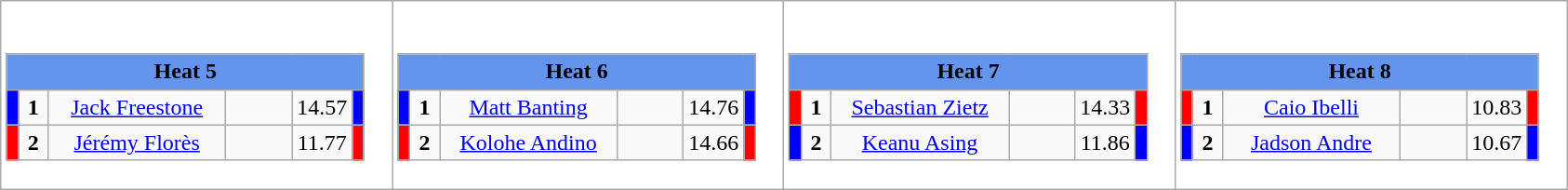<table class="wikitable" style="background:#fff;">
<tr>
<td><div><br><table class="wikitable">
<tr>
<td colspan="6"  style="text-align:center; background:#6495ed;"><strong>Heat 5</strong></td>
</tr>
<tr>
<td style="width:01px; background: #00f;"></td>
<td style="width:14px; text-align:center;"><strong>1</strong></td>
<td style="width:120px; text-align:center;"><a href='#'>Jack Freestone</a></td>
<td style="width:40px; text-align:center;"></td>
<td style="width:20px; text-align:center;">14.57</td>
<td style="width:01px; background: #00f;"></td>
</tr>
<tr>
<td style="width:01px; background: #f00;"></td>
<td style="width:14px; text-align:center;"><strong>2</strong></td>
<td style="width:120px; text-align:center;"><a href='#'>Jérémy Florès</a></td>
<td style="width:40px; text-align:center;"></td>
<td style="width:20px; text-align:center;">11.77</td>
<td style="width:01px; background: #f00;"></td>
</tr>
</table>
</div></td>
<td><div><br><table class="wikitable">
<tr>
<td colspan="6"  style="text-align:center; background:#6495ed;"><strong>Heat 6</strong></td>
</tr>
<tr>
<td style="width:01px; background: #00f;"></td>
<td style="width:14px; text-align:center;"><strong>1</strong></td>
<td style="width:120px; text-align:center;"><a href='#'>Matt Banting</a></td>
<td style="width:40px; text-align:center;"></td>
<td style="width:20px; text-align:center;">14.76</td>
<td style="width:01px; background: #00f;"></td>
</tr>
<tr>
<td style="width:01px; background: #f00;"></td>
<td style="width:14px; text-align:center;"><strong>2</strong></td>
<td style="width:120px; text-align:center;"><a href='#'>Kolohe Andino</a></td>
<td style="width:40px; text-align:center;"></td>
<td style="width:20px; text-align:center;">14.66</td>
<td style="width:01px; background: #f00;"></td>
</tr>
</table>
</div></td>
<td><div><br><table class="wikitable">
<tr>
<td colspan="6"  style="text-align:center; background:#6495ed;"><strong>Heat 7</strong></td>
</tr>
<tr>
<td style="width:01px; background: #f00;"></td>
<td style="width:14px; text-align:center;"><strong>1</strong></td>
<td style="width:120px; text-align:center;"><a href='#'>Sebastian Zietz</a></td>
<td style="width:40px; text-align:center;"></td>
<td style="width:20px; text-align:center;">14.33</td>
<td style="width:01px; background: #f00;"></td>
</tr>
<tr>
<td style="width:01px; background: #00f;"></td>
<td style="width:14px; text-align:center;"><strong>2</strong></td>
<td style="width:120px; text-align:center;"><a href='#'>Keanu Asing</a></td>
<td style="width:40px; text-align:center;"></td>
<td style="width:20px; text-align:center;">11.86</td>
<td style="width:01px; background: #00f;"></td>
</tr>
</table>
</div></td>
<td><div><br><table class="wikitable">
<tr>
<td colspan="6"  style="text-align:center; background:#6495ed;"><strong>Heat 8</strong></td>
</tr>
<tr>
<td style="width:01px; background: #f00;"></td>
<td style="width:14px; text-align:center;"><strong>1</strong></td>
<td style="width:120px; text-align:center;"><a href='#'>Caio Ibelli</a></td>
<td style="width:40px; text-align:center;"></td>
<td style="width:20px; text-align:center;">10.83</td>
<td style="width:01px; background: #f00;"></td>
</tr>
<tr>
<td style="width:01px; background: #00f;"></td>
<td style="width:14px; text-align:center;"><strong>2</strong></td>
<td style="width:120px; text-align:center;"><a href='#'>Jadson Andre</a></td>
<td style="width:40px; text-align:center;"></td>
<td style="width:20px; text-align:center;">10.67</td>
<td style="width:01px; background: #00f;"></td>
</tr>
</table>
</div></td>
</tr>
</table>
